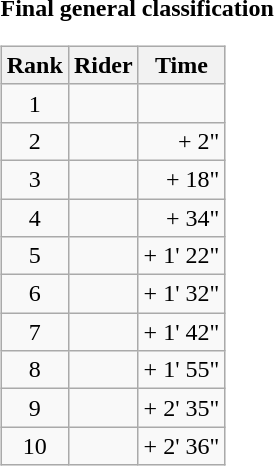<table>
<tr>
<td><strong>Final general classification</strong><br><table class="wikitable">
<tr>
<th scope="col">Rank</th>
<th scope="col">Rider</th>
<th scope="col">Time</th>
</tr>
<tr>
<td style="text-align:center;">1</td>
<td></td>
<td style="text-align:right;"></td>
</tr>
<tr>
<td style="text-align:center;">2</td>
<td></td>
<td style="text-align:right;">+ 2"</td>
</tr>
<tr>
<td style="text-align:center;">3</td>
<td></td>
<td style="text-align:right;">+ 18"</td>
</tr>
<tr>
<td style="text-align:center;">4</td>
<td></td>
<td style="text-align:right;">+ 34"</td>
</tr>
<tr>
<td style="text-align:center;">5</td>
<td></td>
<td style="text-align:right;">+ 1' 22"</td>
</tr>
<tr>
<td style="text-align:center;">6</td>
<td></td>
<td style="text-align:right;">+ 1' 32"</td>
</tr>
<tr>
<td style="text-align:center;">7</td>
<td></td>
<td style="text-align:right;">+ 1' 42"</td>
</tr>
<tr>
<td style="text-align:center;">8</td>
<td></td>
<td style="text-align:right;">+ 1' 55"</td>
</tr>
<tr>
<td style="text-align:center;">9</td>
<td></td>
<td style="text-align:right;">+ 2' 35"</td>
</tr>
<tr>
<td style="text-align:center;">10</td>
<td></td>
<td style="text-align:right;">+ 2' 36"</td>
</tr>
</table>
</td>
</tr>
</table>
